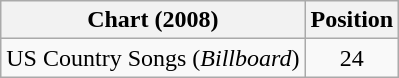<table class="wikitable sortable">
<tr>
<th scope="col">Chart (2008)</th>
<th scope="col">Position</th>
</tr>
<tr>
<td>US Country Songs (<em>Billboard</em>)</td>
<td align="center">24</td>
</tr>
</table>
